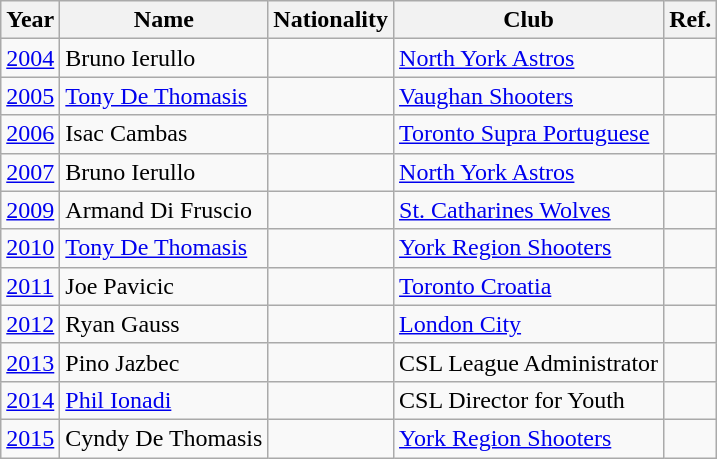<table class="wikitable sortable">
<tr>
<th>Year</th>
<th>Name</th>
<th>Nationality</th>
<th>Club</th>
<th>Ref.</th>
</tr>
<tr>
<td><a href='#'>2004</a></td>
<td>Bruno Ierullo</td>
<td></td>
<td><a href='#'>North York Astros</a></td>
<td></td>
</tr>
<tr>
<td><a href='#'>2005</a></td>
<td><a href='#'>Tony De Thomasis</a></td>
<td></td>
<td><a href='#'>Vaughan Shooters</a></td>
<td></td>
</tr>
<tr>
<td><a href='#'>2006</a></td>
<td>Isac Cambas</td>
<td></td>
<td><a href='#'>Toronto Supra Portuguese</a></td>
<td></td>
</tr>
<tr>
<td><a href='#'>2007</a></td>
<td>Bruno Ierullo</td>
<td></td>
<td><a href='#'>North York Astros</a></td>
<td></td>
</tr>
<tr>
<td><a href='#'>2009</a></td>
<td>Armand Di Fruscio</td>
<td></td>
<td><a href='#'>St. Catharines Wolves</a></td>
<td></td>
</tr>
<tr>
<td><a href='#'>2010</a></td>
<td><a href='#'>Tony De Thomasis</a></td>
<td></td>
<td><a href='#'>York Region Shooters</a></td>
<td></td>
</tr>
<tr>
<td><a href='#'>2011</a></td>
<td>Joe Pavicic</td>
<td></td>
<td><a href='#'>Toronto Croatia</a></td>
<td></td>
</tr>
<tr>
<td><a href='#'>2012</a></td>
<td>Ryan Gauss</td>
<td></td>
<td><a href='#'>London City</a></td>
<td></td>
</tr>
<tr>
<td><a href='#'>2013</a></td>
<td>Pino Jazbec</td>
<td></td>
<td>CSL League Administrator</td>
<td></td>
</tr>
<tr>
<td><a href='#'>2014</a></td>
<td><a href='#'>Phil Ionadi</a></td>
<td></td>
<td>CSL Director for Youth</td>
<td></td>
</tr>
<tr>
<td><a href='#'>2015</a></td>
<td>Cyndy De Thomasis</td>
<td></td>
<td><a href='#'>York Region Shooters</a></td>
<td></td>
</tr>
</table>
